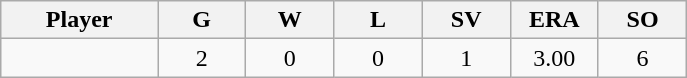<table class="wikitable sortable">
<tr>
<th bgcolor="#DDDDFF" width="16%">Player</th>
<th bgcolor="#DDDDFF" width="9%">G</th>
<th bgcolor="#DDDDFF" width="9%">W</th>
<th bgcolor="#DDDDFF" width="9%">L</th>
<th bgcolor="#DDDDFF" width="9%">SV</th>
<th bgcolor="#DDDDFF" width="9%">ERA</th>
<th bgcolor="#DDDDFF" width="9%">SO</th>
</tr>
<tr align="center">
<td></td>
<td>2</td>
<td>0</td>
<td>0</td>
<td>1</td>
<td>3.00</td>
<td>6</td>
</tr>
</table>
